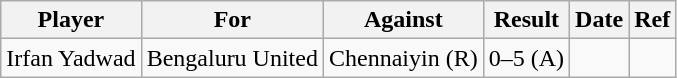<table class="wikitable">
<tr>
<th>Player</th>
<th>For</th>
<th>Against</th>
<th style="text-align:center">Result</th>
<th>Date</th>
<th>Ref</th>
</tr>
<tr>
<td> Irfan Yadwad</td>
<td>Bengaluru United</td>
<td>Chennaiyin (R)</td>
<td align="center">0–5 (A)</td>
<td></td>
<td></td>
</tr>
</table>
